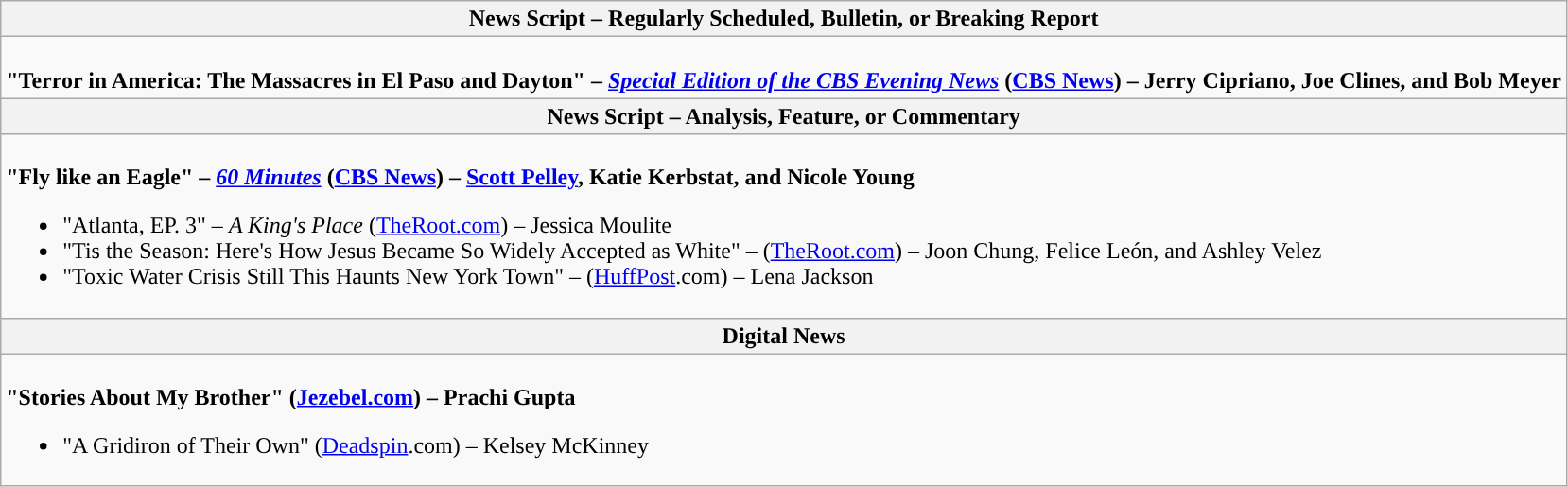<table class=wikitable style="width="100%">
<tr>
<th colspan="2" style="background:">News Script – Regularly Scheduled, Bulletin, or Breaking Report</th>
</tr>
<tr>
<td colspan="2" style="vertical-align:top;"><br><strong>"Terror in America: The Massacres in El Paso and Dayton" – <em><a href='#'>Special Edition of the CBS Evening News</a></em> (<a href='#'>CBS News</a>) – Jerry Cipriano, Joe Clines, and Bob Meyer</strong></td>
</tr>
<tr>
<th colspan="2" style="background:">News Script – Analysis, Feature, or Commentary</th>
</tr>
<tr>
<td colspan="2" style="vertical-align:top;"><br><strong>"Fly like an Eagle" – <em><a href='#'>60 Minutes</a></em> (<a href='#'>CBS News</a>) – <a href='#'>Scott Pelley</a>, Katie Kerbstat, and Nicole Young</strong><ul><li>"Atlanta, EP. 3" – <em>A King's Place</em> (<a href='#'>TheRoot.com</a>) – Jessica Moulite</li><li>"Tis the Season: Here's How Jesus Became So Widely Accepted as White" – (<a href='#'>TheRoot.com</a>) – Joon Chung, Felice León, and Ashley Velez</li><li>"Toxic Water Crisis Still This Haunts New York Town" – (<a href='#'>HuffPost</a>.com) – Lena Jackson</li></ul></td>
</tr>
<tr>
<th colspan="2" style="background:">Digital News</th>
</tr>
<tr>
<td colspan="2" style="vertical-align:top;"><br><strong>"Stories About My Brother" (<a href='#'>Jezebel.com</a>) – Prachi Gupta</strong><ul><li>"A Gridiron of Their Own" (<a href='#'>Deadspin</a>.com) – Kelsey McKinney</li></ul></td>
</tr>
</table>
